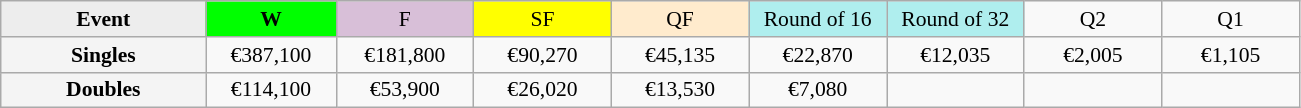<table class=wikitable style=font-size:90%;text-align:center>
<tr>
<td width=130 bgcolor=ededed><strong>Event</strong></td>
<td width=80 bgcolor=lime><strong>W</strong></td>
<td width=85 bgcolor=thistle>F</td>
<td width=85 bgcolor=ffff00>SF</td>
<td width=85 bgcolor=ffebcd>QF</td>
<td width=85 bgcolor=afeeee>Round of 16</td>
<td width=85 bgcolor=afeeee>Round of 32</td>
<td width=85>Q2</td>
<td width=85>Q1</td>
</tr>
<tr>
<th style=background:#f4f4f4>Singles</th>
<td>€387,100</td>
<td>€181,800</td>
<td>€90,270</td>
<td>€45,135</td>
<td>€22,870</td>
<td>€12,035</td>
<td>€2,005</td>
<td>€1,105</td>
</tr>
<tr>
<th style=background:#f4f4f4>Doubles</th>
<td>€114,100</td>
<td>€53,900</td>
<td>€26,020</td>
<td>€13,530</td>
<td>€7,080</td>
<td></td>
<td></td>
<td></td>
</tr>
</table>
